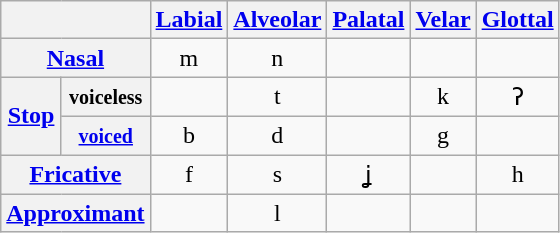<table class="wikitable" style="text-align:center">
<tr>
<th colspan="2"></th>
<th><a href='#'>Labial</a></th>
<th><a href='#'>Alveolar</a></th>
<th><a href='#'>Palatal</a></th>
<th><a href='#'>Velar</a></th>
<th><a href='#'>Glottal</a></th>
</tr>
<tr>
<th colspan="2"><a href='#'>Nasal</a></th>
<td>m</td>
<td>n</td>
<td></td>
<td></td>
<td></td>
</tr>
<tr>
<th rowspan="2"><a href='#'>Stop</a></th>
<th><small>voiceless</small></th>
<td></td>
<td>t</td>
<td></td>
<td>k</td>
<td>ʔ</td>
</tr>
<tr>
<th><a href='#'><small>voiced</small></a></th>
<td>b</td>
<td>d</td>
<td></td>
<td>g</td>
<td></td>
</tr>
<tr>
<th colspan="2"><a href='#'>Fricative</a></th>
<td>f</td>
<td>s</td>
<td>ʝ</td>
<td></td>
<td>h</td>
</tr>
<tr>
<th colspan="2"><a href='#'>Approximant</a></th>
<td></td>
<td>l</td>
<td></td>
<td></td>
<td></td>
</tr>
</table>
